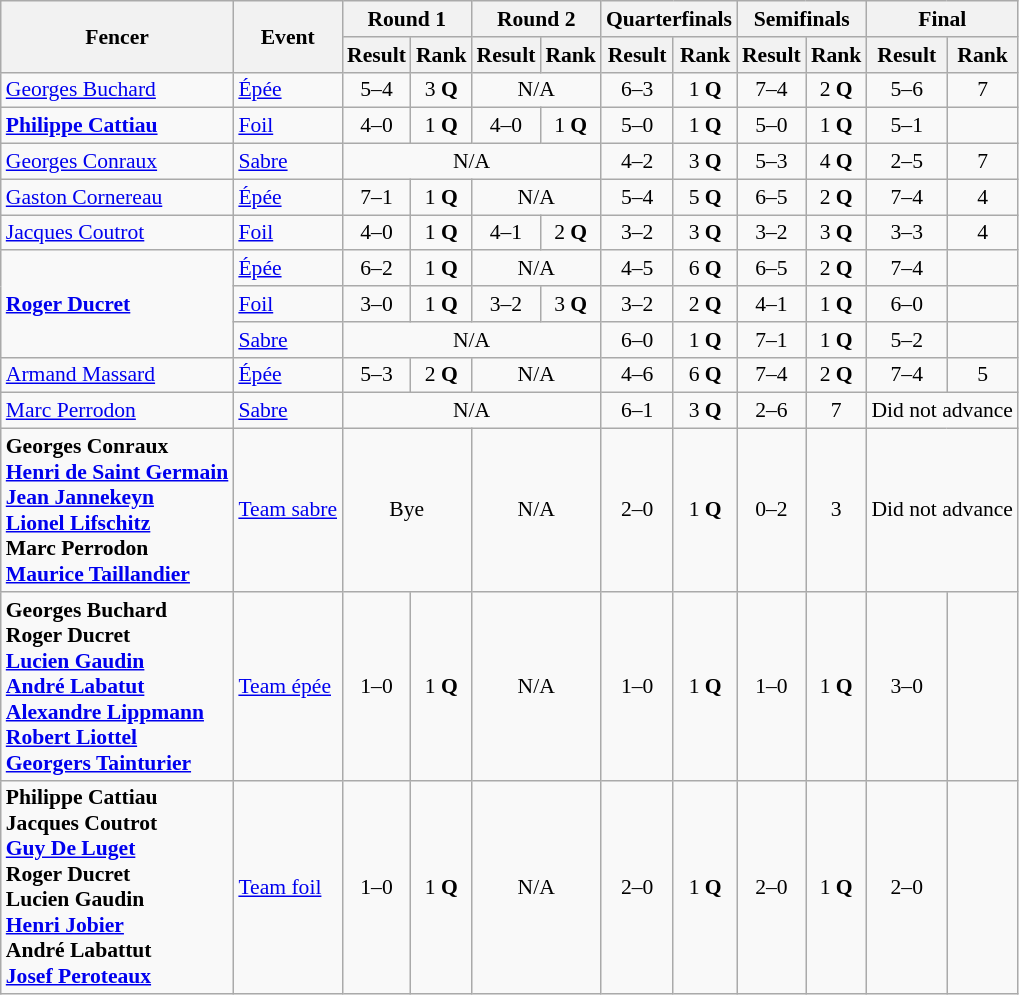<table class=wikitable style="font-size:90%">
<tr>
<th rowspan=2>Fencer</th>
<th rowspan=2>Event</th>
<th colspan=2>Round 1</th>
<th colspan=2>Round 2</th>
<th colspan=2>Quarterfinals</th>
<th colspan=2>Semifinals</th>
<th colspan=2>Final</th>
</tr>
<tr>
<th>Result</th>
<th>Rank</th>
<th>Result</th>
<th>Rank</th>
<th>Result</th>
<th>Rank</th>
<th>Result</th>
<th>Rank</th>
<th>Result</th>
<th>Rank</th>
</tr>
<tr>
<td><a href='#'>Georges Buchard</a></td>
<td><a href='#'>Épée</a></td>
<td align=center>5–4</td>
<td align=center>3 <strong>Q</strong></td>
<td align=center colspan=2>N/A</td>
<td align=center>6–3</td>
<td align=center>1 <strong>Q</strong></td>
<td align=center>7–4</td>
<td align=center>2 <strong>Q</strong></td>
<td align=center>5–6</td>
<td align=center>7</td>
</tr>
<tr>
<td><strong><a href='#'>Philippe Cattiau</a></strong></td>
<td><a href='#'>Foil</a></td>
<td align=center>4–0</td>
<td align=center>1 <strong>Q</strong></td>
<td align=center>4–0</td>
<td align=center>1 <strong>Q</strong></td>
<td align=center>5–0</td>
<td align=center>1 <strong>Q</strong></td>
<td align=center>5–0</td>
<td align=center>1 <strong>Q</strong></td>
<td align=center>5–1</td>
<td align=center></td>
</tr>
<tr>
<td><a href='#'>Georges Conraux</a></td>
<td><a href='#'>Sabre</a></td>
<td align=center colspan=4>N/A</td>
<td align=center>4–2</td>
<td align=center>3 <strong>Q</strong></td>
<td align=center>5–3</td>
<td align=center>4 <strong>Q</strong></td>
<td align=center>2–5</td>
<td align=center>7</td>
</tr>
<tr>
<td><a href='#'>Gaston Cornereau</a></td>
<td><a href='#'>Épée</a></td>
<td align=center>7–1</td>
<td align=center>1 <strong>Q</strong></td>
<td align=center colspan=2>N/A</td>
<td align=center>5–4</td>
<td align=center>5 <strong>Q</strong></td>
<td align=center>6–5</td>
<td align=center>2 <strong>Q</strong></td>
<td align=center>7–4</td>
<td align=center>4</td>
</tr>
<tr>
<td><a href='#'>Jacques Coutrot</a></td>
<td><a href='#'>Foil</a></td>
<td align=center>4–0</td>
<td align=center>1 <strong>Q</strong></td>
<td align=center>4–1</td>
<td align=center>2 <strong>Q</strong></td>
<td align=center>3–2</td>
<td align=center>3 <strong>Q</strong></td>
<td align=center>3–2</td>
<td align=center>3 <strong>Q</strong></td>
<td align=center>3–3</td>
<td align=center>4</td>
</tr>
<tr>
<td rowspan=3><strong><a href='#'>Roger Ducret</a></strong></td>
<td><a href='#'>Épée</a></td>
<td align=center>6–2</td>
<td align=center>1 <strong>Q</strong></td>
<td align=center colspan=2>N/A</td>
<td align=center>4–5</td>
<td align=center>6 <strong>Q</strong></td>
<td align=center>6–5</td>
<td align=center>2 <strong>Q</strong></td>
<td align=center>7–4</td>
<td align=center></td>
</tr>
<tr>
<td><a href='#'>Foil</a></td>
<td align=center>3–0</td>
<td align=center>1 <strong>Q</strong></td>
<td align=center>3–2</td>
<td align=center>3 <strong>Q</strong></td>
<td align=center>3–2</td>
<td align=center>2 <strong>Q</strong></td>
<td align=center>4–1</td>
<td align=center>1 <strong>Q</strong></td>
<td align=center>6–0</td>
<td align=center></td>
</tr>
<tr>
<td><a href='#'>Sabre</a></td>
<td align=center colspan=4>N/A</td>
<td align=center>6–0</td>
<td align=center>1 <strong>Q</strong></td>
<td align=center>7–1</td>
<td align=center>1 <strong>Q</strong></td>
<td align=center>5–2</td>
<td align=center></td>
</tr>
<tr>
<td><a href='#'>Armand Massard</a></td>
<td><a href='#'>Épée</a></td>
<td align=center>5–3</td>
<td align=center>2 <strong>Q</strong></td>
<td align=center colspan=2>N/A</td>
<td align=center>4–6</td>
<td align=center>6 <strong>Q</strong></td>
<td align=center>7–4</td>
<td align=center>2 <strong>Q</strong></td>
<td align=center>7–4</td>
<td align=center>5</td>
</tr>
<tr>
<td><a href='#'>Marc Perrodon</a></td>
<td><a href='#'>Sabre</a></td>
<td align=center colspan=4>N/A</td>
<td align=center>6–1</td>
<td align=center>3 <strong>Q</strong></td>
<td align=center>2–6</td>
<td align=center>7</td>
<td align=center colspan=2>Did not advance</td>
</tr>
<tr>
<td><strong>Georges Conraux <br> <a href='#'>Henri de Saint Germain</a> <br> <a href='#'>Jean Jannekeyn</a> <br> <a href='#'>Lionel Lifschitz</a> <br> Marc Perrodon <br> <a href='#'>Maurice Taillandier</a></strong></td>
<td><a href='#'>Team sabre</a></td>
<td align=center colspan=2>Bye</td>
<td align=center colspan=2>N/A</td>
<td align=center>2–0</td>
<td align=center>1 <strong>Q</strong></td>
<td align=center>0–2</td>
<td align=center>3</td>
<td align=center colspan=2>Did not advance</td>
</tr>
<tr>
<td><strong>Georges Buchard <br> Roger Ducret <br> <a href='#'>Lucien Gaudin</a> <br> <a href='#'>André Labatut</a> <br> <a href='#'>Alexandre Lippmann</a> <br> <a href='#'>Robert Liottel</a> <br> <a href='#'>Georgers Tainturier</a></strong></td>
<td><a href='#'>Team épée</a></td>
<td align=center>1–0</td>
<td align=center>1 <strong>Q</strong></td>
<td align=center colspan=2>N/A</td>
<td align=center>1–0</td>
<td align=center>1 <strong>Q</strong></td>
<td align=center>1–0</td>
<td align=center>1 <strong>Q</strong></td>
<td align=center>3–0</td>
<td align=center></td>
</tr>
<tr>
<td><strong>Philippe Cattiau <br> Jacques Coutrot <br> <a href='#'>Guy De Luget</a> <br> Roger Ducret <br> Lucien Gaudin <br> <a href='#'>Henri Jobier</a> <br> André Labattut <br> <a href='#'>Josef Peroteaux</a></strong></td>
<td><a href='#'>Team foil</a></td>
<td align=center>1–0</td>
<td align=center>1 <strong>Q</strong></td>
<td align=center colspan=2>N/A</td>
<td align=center>2–0</td>
<td align=center>1 <strong>Q</strong></td>
<td align=center>2–0</td>
<td align=center>1 <strong>Q</strong></td>
<td align=center>2–0</td>
<td align=center></td>
</tr>
</table>
